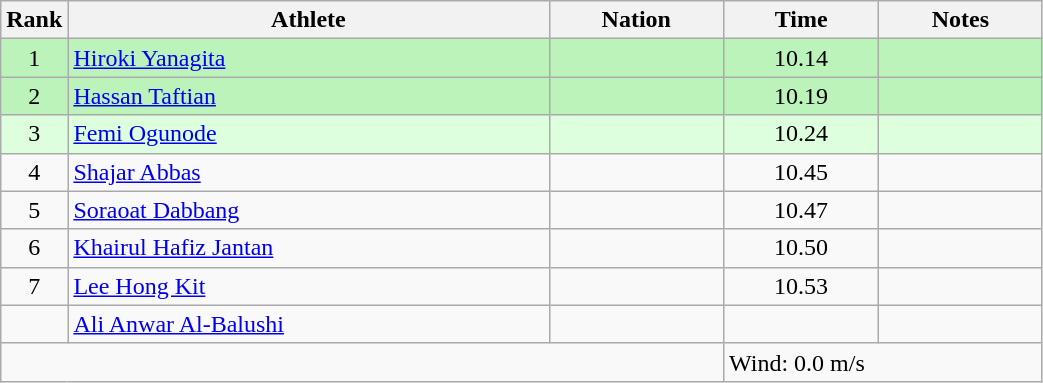<table class="wikitable sortable" style="text-align:center;width: 55%;">
<tr>
<th scope="col" style="width: 10px;">Rank</th>
<th scope="col">Athlete</th>
<th scope="col">Nation</th>
<th scope="col">Time</th>
<th scope="col">Notes</th>
</tr>
<tr bgcolor=bbf3bb>
<td>1</td>
<td align=left><a href='#'>Hiroki Yanagita</a></td>
<td align=left></td>
<td>10.14</td>
<td></td>
</tr>
<tr bgcolor=bbf3bb>
<td>2</td>
<td align=left><a href='#'>Hassan Taftian</a></td>
<td align=left></td>
<td>10.19</td>
<td></td>
</tr>
<tr bgcolor=ddffdd>
<td>3</td>
<td align=left><a href='#'>Femi Ogunode</a></td>
<td align=left></td>
<td>10.24</td>
<td></td>
</tr>
<tr>
<td>4</td>
<td align=left><a href='#'>Shajar Abbas</a></td>
<td align=left></td>
<td>10.45</td>
<td></td>
</tr>
<tr>
<td>5</td>
<td align=left><a href='#'>Soraoat Dabbang</a></td>
<td align=left></td>
<td>10.47</td>
<td></td>
</tr>
<tr>
<td>6</td>
<td align=left><a href='#'>Khairul Hafiz Jantan</a></td>
<td align=left></td>
<td>10.50</td>
<td></td>
</tr>
<tr>
<td>7</td>
<td align=left><a href='#'>Lee Hong Kit</a></td>
<td align=left></td>
<td>10.53</td>
<td></td>
</tr>
<tr>
<td></td>
<td align=left><a href='#'>Ali Anwar Al-Balushi</a></td>
<td align=left></td>
<td></td>
<td></td>
</tr>
<tr class="sortbottom">
<td colspan="3"></td>
<td colspan="2" style="text-align:left;">Wind: 0.0 m/s</td>
</tr>
</table>
